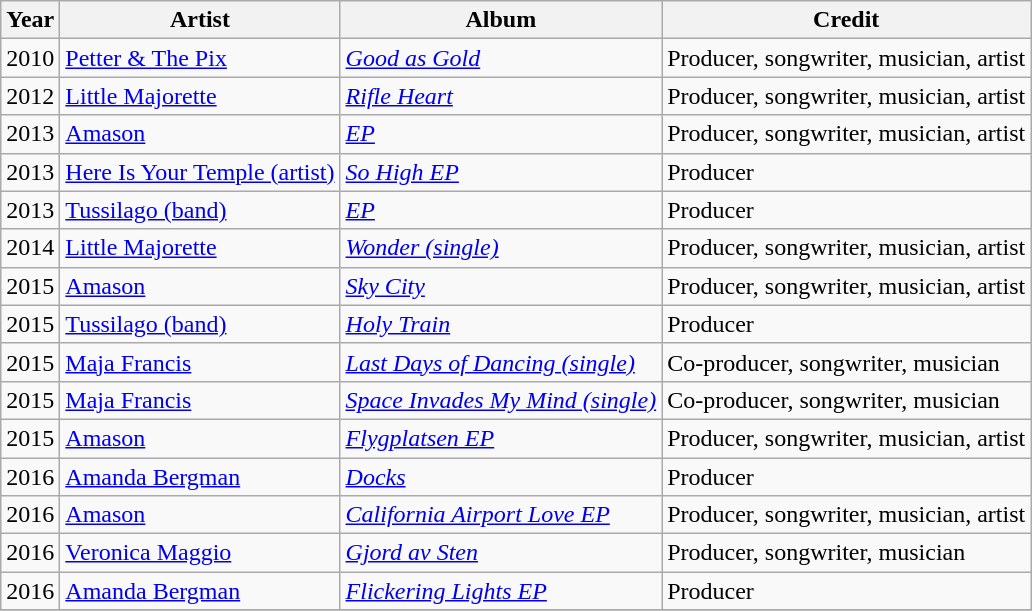<table class="wikitable sortable plainrowheaders">
<tr>
<th scope="col">Year</th>
<th scope="col">Artist</th>
<th scope="col">Album</th>
<th scope="col" class="unsortable">Credit</th>
</tr>
<tr>
<td>2010</td>
<td><a href='#'>Petter & The Pix</a></td>
<td><em><a href='#'>Good as Gold</a></em></td>
<td>Producer, songwriter, musician, artist</td>
</tr>
<tr>
<td>2012</td>
<td><a href='#'>Little Majorette</a></td>
<td><em><a href='#'>Rifle Heart</a></em></td>
<td>Producer, songwriter, musician, artist</td>
</tr>
<tr>
<td>2013</td>
<td><a href='#'>Amason</a></td>
<td><em><a href='#'>EP</a></em></td>
<td>Producer, songwriter, musician, artist</td>
</tr>
<tr>
<td>2013</td>
<td><a href='#'>Here Is Your Temple (artist)</a></td>
<td><em><a href='#'>So High EP</a></em></td>
<td>Producer</td>
</tr>
<tr>
<td>2013</td>
<td><a href='#'>Tussilago (band)</a></td>
<td><em><a href='#'>EP</a></em></td>
<td>Producer</td>
</tr>
<tr>
<td>2014</td>
<td><a href='#'>Little Majorette</a></td>
<td><em><a href='#'>Wonder (single)</a></em></td>
<td>Producer, songwriter, musician, artist</td>
</tr>
<tr>
<td>2015</td>
<td><a href='#'>Amason</a></td>
<td><em><a href='#'>Sky City</a></em></td>
<td>Producer, songwriter, musician, artist</td>
</tr>
<tr>
<td>2015</td>
<td><a href='#'>Tussilago (band)</a></td>
<td><em><a href='#'>Holy Train</a></em></td>
<td>Producer</td>
</tr>
<tr>
<td>2015</td>
<td><a href='#'>Maja Francis</a></td>
<td><em><a href='#'>Last Days of Dancing (single)</a></em></td>
<td>Co-producer, songwriter, musician</td>
</tr>
<tr>
<td>2015</td>
<td><a href='#'>Maja Francis</a></td>
<td><em><a href='#'>Space Invades My Mind (single)</a></em></td>
<td>Co-producer, songwriter, musician</td>
</tr>
<tr>
<td>2015</td>
<td><a href='#'>Amason</a></td>
<td><em><a href='#'>Flygplatsen EP</a></em></td>
<td>Producer, songwriter, musician, artist</td>
</tr>
<tr>
<td>2016</td>
<td><a href='#'>Amanda Bergman</a></td>
<td><em><a href='#'>Docks</a></em></td>
<td>Producer</td>
</tr>
<tr>
<td>2016</td>
<td><a href='#'>Amason</a></td>
<td><em><a href='#'>California Airport Love EP</a></em></td>
<td>Producer, songwriter, musician, artist</td>
</tr>
<tr>
<td>2016</td>
<td><a href='#'>Veronica Maggio</a></td>
<td><em><a href='#'>Gjord av Sten</a></em></td>
<td>Producer, songwriter, musician</td>
</tr>
<tr>
<td>2016</td>
<td><a href='#'>Amanda Bergman</a></td>
<td><em><a href='#'>Flickering Lights EP</a></em></td>
<td>Producer</td>
</tr>
<tr>
</tr>
</table>
